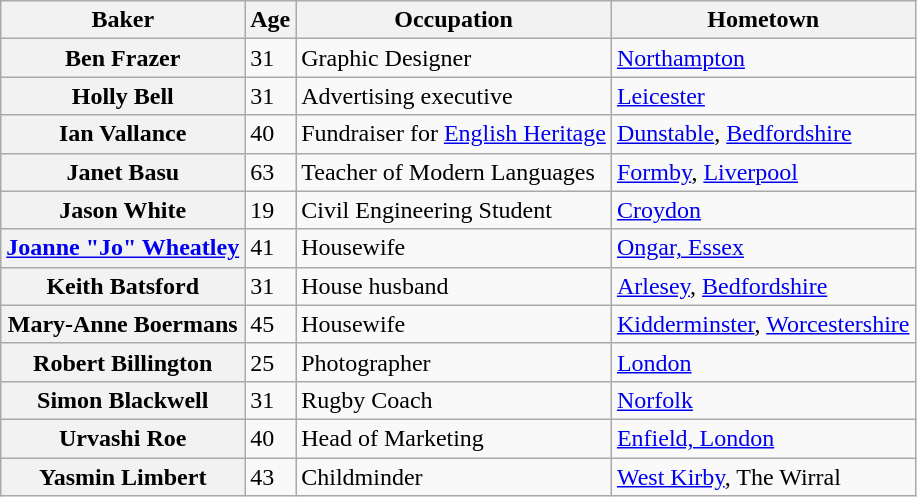<table class="wikitable sortable col2center">
<tr>
<th scope="col">Baker</th>
<th scope="col">Age</th>
<th scope="col" class="unsortable">Occupation</th>
<th scope="col" class="unsortable">Hometown</th>
</tr>
<tr>
<th scope="row">Ben Frazer</th>
<td>31</td>
<td>Graphic Designer</td>
<td><a href='#'>Northampton</a></td>
</tr>
<tr>
<th scope="row">Holly Bell</th>
<td>31</td>
<td>Advertising executive</td>
<td><a href='#'>Leicester</a></td>
</tr>
<tr>
<th scope="row">Ian Vallance</th>
<td>40</td>
<td>Fundraiser for <a href='#'>English Heritage</a></td>
<td><a href='#'>Dunstable</a>, <a href='#'>Bedfordshire</a></td>
</tr>
<tr>
<th scope="row">Janet Basu</th>
<td>63</td>
<td>Teacher of Modern Languages</td>
<td><a href='#'>Formby</a>, <a href='#'>Liverpool</a></td>
</tr>
<tr>
<th scope="row">Jason White</th>
<td>19</td>
<td>Civil Engineering Student</td>
<td><a href='#'>Croydon</a></td>
</tr>
<tr>
<th scope="row"><a href='#'>Joanne "Jo" Wheatley</a></th>
<td>41</td>
<td>Housewife</td>
<td><a href='#'>Ongar, Essex</a></td>
</tr>
<tr>
<th scope="row">Keith Batsford</th>
<td>31</td>
<td>House husband</td>
<td><a href='#'>Arlesey</a>, <a href='#'>Bedfordshire</a></td>
</tr>
<tr>
<th scope="row">Mary-Anne Boermans</th>
<td>45</td>
<td>Housewife</td>
<td><a href='#'>Kidderminster</a>, <a href='#'>Worcestershire</a></td>
</tr>
<tr>
<th scope="row">Robert Billington</th>
<td>25</td>
<td>Photographer</td>
<td><a href='#'>London</a></td>
</tr>
<tr>
<th scope="row">Simon Blackwell</th>
<td>31</td>
<td>Rugby Coach</td>
<td><a href='#'>Norfolk</a></td>
</tr>
<tr>
<th scope="row">Urvashi Roe</th>
<td>40</td>
<td>Head of Marketing</td>
<td><a href='#'>Enfield, London</a></td>
</tr>
<tr>
<th scope="row">Yasmin Limbert</th>
<td>43</td>
<td>Childminder</td>
<td><a href='#'>West Kirby</a>, The Wirral</td>
</tr>
</table>
